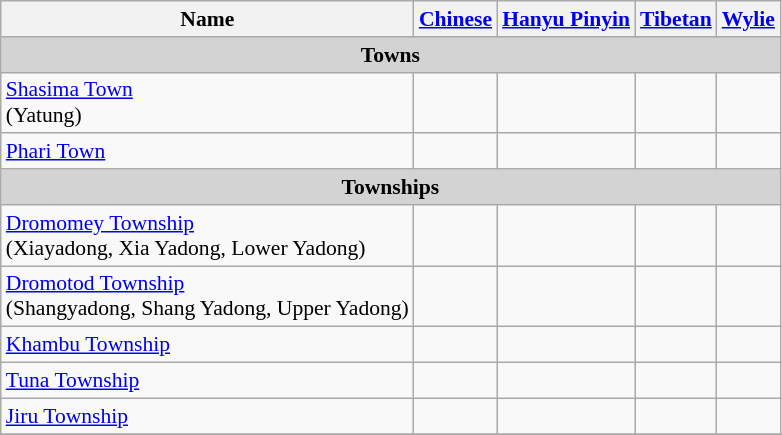<table class="wikitable"  style="font-size:90%;" align=center>
<tr>
<th>Name</th>
<th><a href='#'>Chinese</a></th>
<th><a href='#'>Hanyu Pinyin</a></th>
<th><a href='#'>Tibetan</a></th>
<th><a href='#'>Wylie</a></th>
</tr>
<tr --------->
<td colspan="7"  style="text-align:center; background:#d3d3d3;"><strong>Towns</strong></td>
</tr>
<tr --------->
<td><a href='#'>Shasima Town</a><br>(Yatung)</td>
<td></td>
<td></td>
<td></td>
<td></td>
</tr>
<tr>
<td><a href='#'>Phari Town</a></td>
<td></td>
<td></td>
<td></td>
<td></td>
</tr>
<tr --------->
<td colspan="7"  style="text-align:center; background:#d3d3d3;"><strong>Townships</strong></td>
</tr>
<tr --------->
<td><a href='#'>Dromomey Township</a><br>(Xiayadong, Xia Yadong, Lower Yadong)</td>
<td></td>
<td></td>
<td></td>
<td></td>
</tr>
<tr>
<td><a href='#'>Dromotod Township</a><br>(Shangyadong, Shang Yadong, Upper Yadong)</td>
<td></td>
<td></td>
<td></td>
<td></td>
</tr>
<tr>
<td><a href='#'>Khambu Township</a></td>
<td></td>
<td></td>
<td></td>
<td></td>
</tr>
<tr>
<td><a href='#'>Tuna Township</a></td>
<td></td>
<td></td>
<td></td>
<td></td>
</tr>
<tr>
<td><a href='#'>Jiru Township</a></td>
<td></td>
<td></td>
<td></td>
<td></td>
</tr>
<tr>
</tr>
</table>
